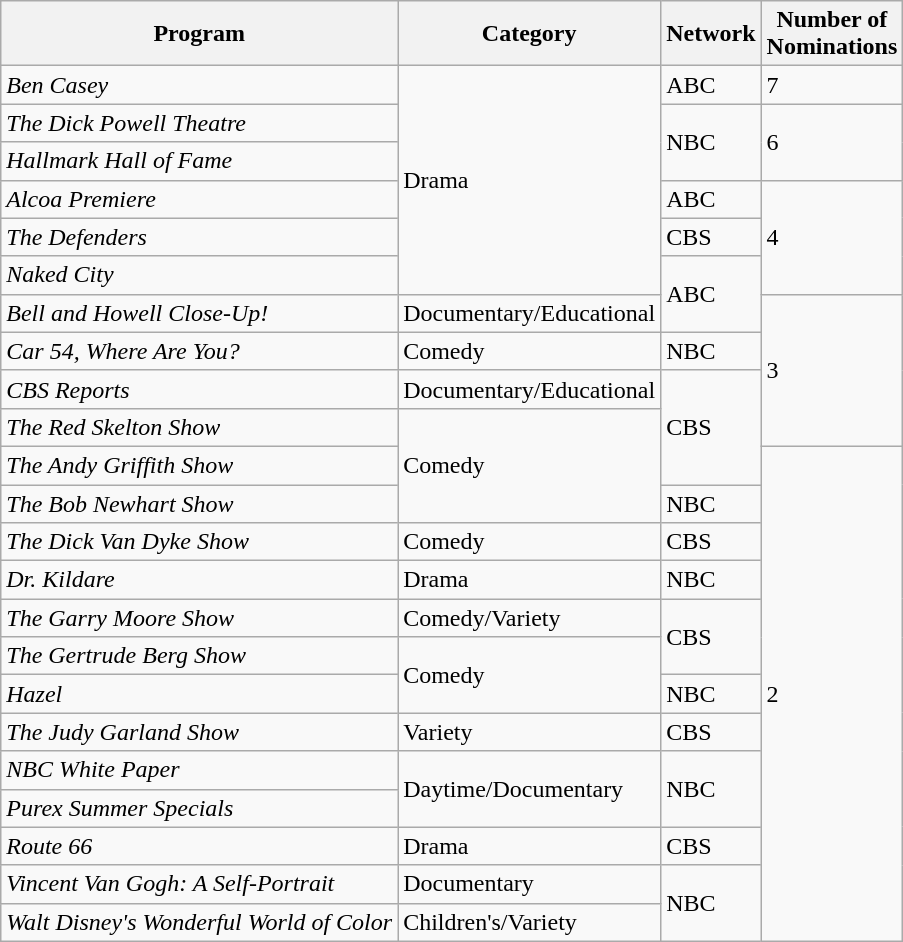<table class="wikitable">
<tr>
<th>Program</th>
<th>Category</th>
<th>Network</th>
<th>Number of<br>Nominations</th>
</tr>
<tr>
<td><em>Ben Casey</em></td>
<td rowspan="6">Drama</td>
<td>ABC</td>
<td>7</td>
</tr>
<tr>
<td><em>The Dick Powell Theatre</em></td>
<td rowspan="2">NBC</td>
<td rowspan="2">6</td>
</tr>
<tr>
<td><em>Hallmark Hall of Fame</em></td>
</tr>
<tr>
<td><em>Alcoa Premiere</em></td>
<td>ABC</td>
<td rowspan="3">4</td>
</tr>
<tr>
<td><em>The Defenders</em></td>
<td>CBS</td>
</tr>
<tr>
<td><em>Naked City</em></td>
<td rowspan="2">ABC</td>
</tr>
<tr>
<td><em>Bell and Howell Close-Up!</em></td>
<td>Documentary/Educational</td>
<td rowspan="4">3</td>
</tr>
<tr>
<td><em>Car 54, Where Are You?</em></td>
<td>Comedy</td>
<td>NBC</td>
</tr>
<tr>
<td><em>CBS Reports</em></td>
<td>Documentary/Educational</td>
<td rowspan="3">CBS</td>
</tr>
<tr>
<td><em>The Red Skelton Show</em></td>
<td rowspan="3">Comedy</td>
</tr>
<tr>
<td><em>The Andy Griffith Show</em></td>
<td rowspan="13">2</td>
</tr>
<tr>
<td><em>The Bob Newhart Show</em></td>
<td>NBC</td>
</tr>
<tr>
<td><em>The Dick Van Dyke Show</em></td>
<td>Comedy</td>
<td>CBS</td>
</tr>
<tr>
<td><em>Dr. Kildare</em></td>
<td>Drama</td>
<td>NBC</td>
</tr>
<tr>
<td><em>The Garry Moore Show</em></td>
<td>Comedy/Variety</td>
<td rowspan="2">CBS</td>
</tr>
<tr>
<td><em>The Gertrude Berg Show</em></td>
<td rowspan="2">Comedy</td>
</tr>
<tr>
<td><em>Hazel</em></td>
<td>NBC</td>
</tr>
<tr>
<td><em>The Judy Garland Show</em></td>
<td>Variety</td>
<td>CBS</td>
</tr>
<tr>
<td><em>NBC White Paper</em></td>
<td rowspan="2">Daytime/Documentary</td>
<td rowspan="2">NBC</td>
</tr>
<tr>
<td><em>Purex Summer Specials</em></td>
</tr>
<tr>
<td><em>Route 66</em></td>
<td>Drama</td>
<td>CBS</td>
</tr>
<tr>
<td><em>Vincent Van Gogh: A Self-Portrait</em></td>
<td>Documentary</td>
<td rowspan="2">NBC</td>
</tr>
<tr>
<td><em>Walt Disney's Wonderful World of Color</em></td>
<td>Children's/Variety</td>
</tr>
</table>
